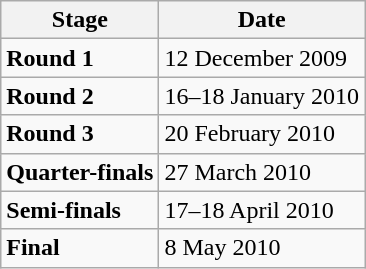<table class="wikitable">
<tr>
<th><strong>Stage</strong></th>
<th><strong>Date</strong></th>
</tr>
<tr>
<td><strong>Round 1</strong></td>
<td>12 December 2009</td>
</tr>
<tr>
<td><strong>Round 2</strong></td>
<td>16–18 January 2010</td>
</tr>
<tr>
<td><strong>Round 3</strong></td>
<td>20 February 2010</td>
</tr>
<tr>
<td><strong>Quarter-finals</strong></td>
<td>27 March 2010</td>
</tr>
<tr>
<td><strong>Semi-finals</strong></td>
<td>17–18 April 2010</td>
</tr>
<tr>
<td><strong>Final</strong></td>
<td>8 May 2010</td>
</tr>
</table>
